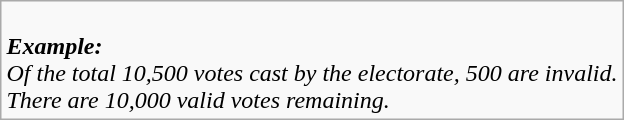<table class="wikitable" style="margin-left:auto; margin-right:auto;">
<tr>
<td><br><strong><em>Example:</em></strong><br><em>Of the total 10,500 votes cast by the electorate, 500 are invalid.<br>There are 10,000 valid votes remaining.</em></td>
</tr>
</table>
